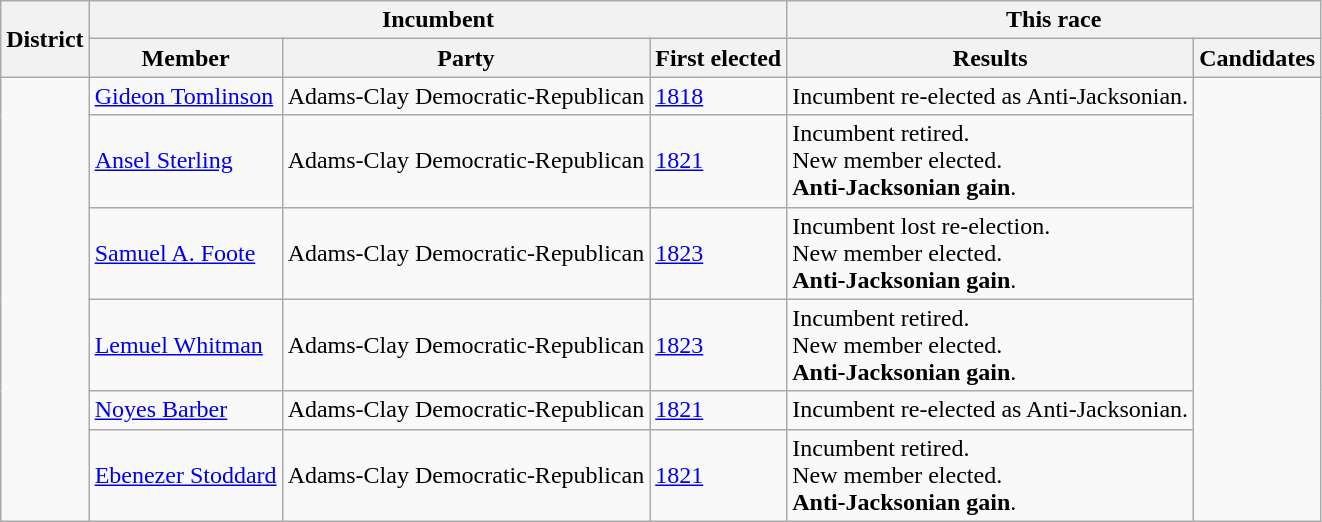<table class=wikitable>
<tr>
<th rowspan=2>District</th>
<th colspan=3>Incumbent</th>
<th colspan=2>This race</th>
</tr>
<tr>
<th>Member</th>
<th>Party</th>
<th>First elected</th>
<th>Results</th>
<th>Candidates</th>
</tr>
<tr>
<td rowspan=6><br></td>
<td><a href='#'>Gideon Tomlinson</a></td>
<td>Adams-Clay Democratic-Republican</td>
<td><a href='#'>1818</a></td>
<td>Incumbent re-elected as Anti-Jacksonian.</td>
<td nowrap rowspan=6></td>
</tr>
<tr>
<td><a href='#'>Ansel Sterling</a></td>
<td>Adams-Clay Democratic-Republican</td>
<td><a href='#'>1821</a></td>
<td>Incumbent retired.<br>New member elected.<br><strong>Anti-Jacksonian gain</strong>.</td>
</tr>
<tr>
<td><a href='#'>Samuel A. Foote</a></td>
<td>Adams-Clay Democratic-Republican</td>
<td><a href='#'>1823</a></td>
<td>Incumbent lost re-election.<br>New member elected.<br><strong>Anti-Jacksonian gain</strong>.</td>
</tr>
<tr>
<td><a href='#'>Lemuel Whitman</a></td>
<td>Adams-Clay Democratic-Republican</td>
<td><a href='#'>1823</a></td>
<td>Incumbent retired.<br>New member elected.<br><strong>Anti-Jacksonian gain</strong>.</td>
</tr>
<tr>
<td><a href='#'>Noyes Barber</a></td>
<td>Adams-Clay Democratic-Republican</td>
<td><a href='#'>1821</a></td>
<td>Incumbent re-elected as Anti-Jacksonian.</td>
</tr>
<tr>
<td><a href='#'>Ebenezer Stoddard</a></td>
<td>Adams-Clay Democratic-Republican</td>
<td><a href='#'>1821</a></td>
<td>Incumbent retired.<br>New member elected.<br><strong>Anti-Jacksonian gain</strong>.</td>
</tr>
</table>
